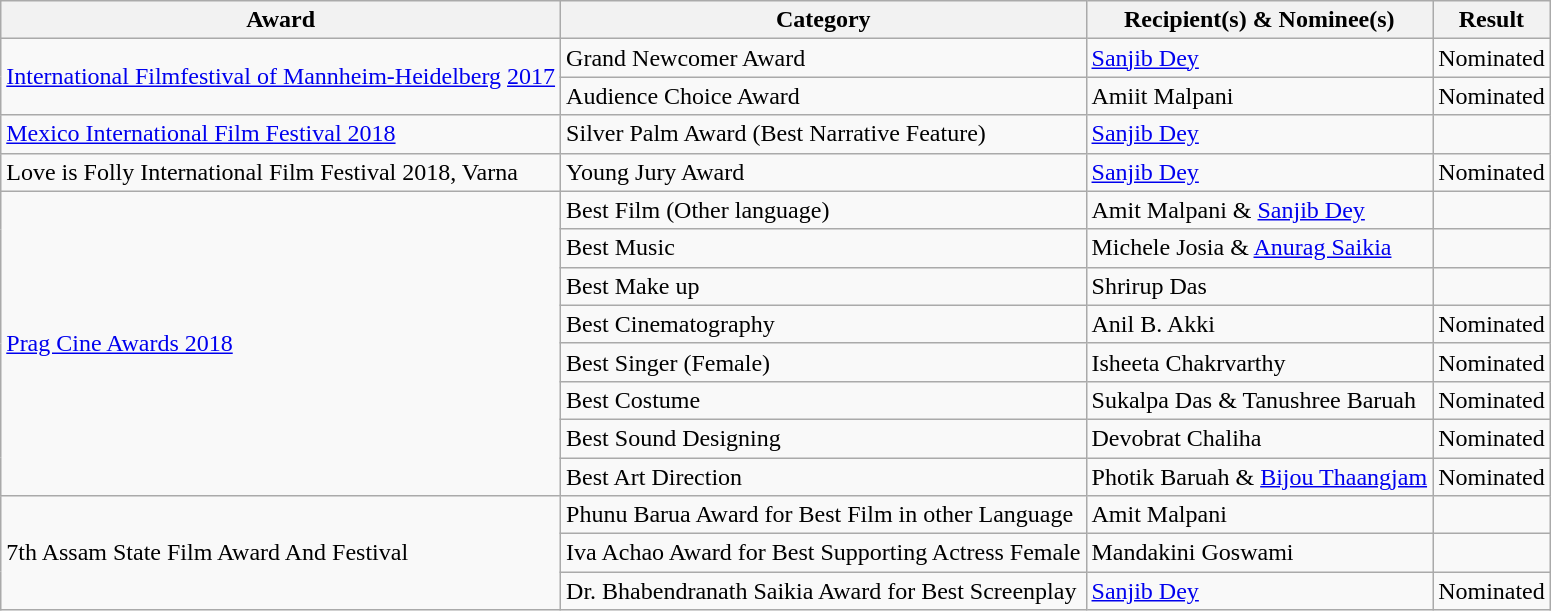<table class="wikitable">
<tr>
<th>Award</th>
<th>Category</th>
<th>Recipient(s) & Nominee(s)</th>
<th>Result</th>
</tr>
<tr>
<td rowspan="2"><a href='#'>International Filmfestival of Mannheim-Heidelberg</a> <a href='#'>2017</a></td>
<td>Grand Newcomer Award</td>
<td><a href='#'>Sanjib Dey</a></td>
<td>Nominated</td>
</tr>
<tr>
<td>Audience Choice Award</td>
<td>Amiit Malpani</td>
<td>Nominated</td>
</tr>
<tr>
<td><a href='#'>Mexico International Film Festival 2018</a></td>
<td>Silver Palm Award (Best Narrative Feature)</td>
<td><a href='#'>Sanjib Dey</a></td>
<td></td>
</tr>
<tr>
<td>Love is Folly International Film Festival 2018, Varna</td>
<td>Young Jury Award</td>
<td><a href='#'>Sanjib Dey</a></td>
<td>Nominated</td>
</tr>
<tr>
<td rowspan="8"><a href='#'>Prag Cine Awards 2018</a></td>
<td>Best Film (Other language)</td>
<td>Amit Malpani & <a href='#'>Sanjib Dey</a></td>
<td></td>
</tr>
<tr>
<td>Best Music</td>
<td>Michele Josia & <a href='#'>Anurag Saikia</a></td>
<td></td>
</tr>
<tr>
<td>Best Make up</td>
<td>Shrirup Das</td>
<td></td>
</tr>
<tr>
<td>Best Cinematography</td>
<td>Anil B. Akki</td>
<td>Nominated</td>
</tr>
<tr>
<td>Best Singer (Female)</td>
<td>Isheeta Chakrvarthy</td>
<td>Nominated</td>
</tr>
<tr>
<td>Best Costume</td>
<td>Sukalpa Das & Tanushree Baruah</td>
<td>Nominated</td>
</tr>
<tr>
<td>Best Sound Designing</td>
<td>Devobrat Chaliha</td>
<td>Nominated</td>
</tr>
<tr>
<td>Best Art Direction</td>
<td>Photik Baruah & <a href='#'>Bijou Thaangjam</a></td>
<td>Nominated</td>
</tr>
<tr>
<td rowspan="3">7th Assam State Film Award And Festival</td>
<td>Phunu Barua Award for Best Film in other Language</td>
<td>Amit Malpani</td>
<td></td>
</tr>
<tr>
<td>Iva Achao Award for Best Supporting Actress Female</td>
<td>Mandakini Goswami</td>
<td></td>
</tr>
<tr>
<td>Dr. Bhabendranath Saikia Award for Best Screenplay</td>
<td><a href='#'>Sanjib Dey</a></td>
<td>Nominated</td>
</tr>
</table>
